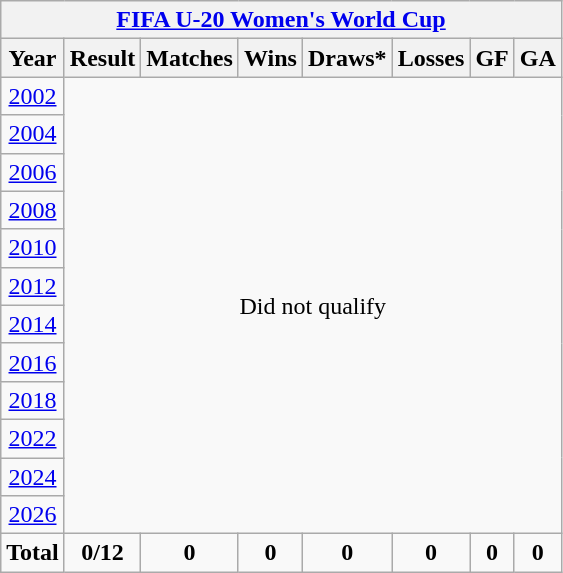<table class="wikitable" style="text-align: center;">
<tr>
<th colspan=10><a href='#'>FIFA U-20 Women's World Cup</a></th>
</tr>
<tr>
<th>Year</th>
<th>Result</th>
<th>Matches</th>
<th>Wins</th>
<th>Draws*</th>
<th>Losses</th>
<th>GF</th>
<th>GA</th>
</tr>
<tr>
<td> <a href='#'>2002</a></td>
<td rowspan=12 colspan=7>Did not qualify</td>
</tr>
<tr>
<td> <a href='#'>2004</a></td>
</tr>
<tr>
<td> <a href='#'>2006</a></td>
</tr>
<tr>
<td> <a href='#'>2008</a></td>
</tr>
<tr>
<td> <a href='#'>2010</a></td>
</tr>
<tr>
<td> <a href='#'>2012</a></td>
</tr>
<tr>
<td> <a href='#'>2014</a></td>
</tr>
<tr>
<td> <a href='#'>2016</a></td>
</tr>
<tr>
<td> <a href='#'>2018</a></td>
</tr>
<tr>
<td> <a href='#'>2022</a></td>
</tr>
<tr>
<td> <a href='#'>2024</a></td>
</tr>
<tr>
<td> <a href='#'>2026</a></td>
</tr>
<tr>
<td><strong>Total</strong></td>
<td><strong>0/12</strong></td>
<td><strong>0</strong></td>
<td><strong>0</strong></td>
<td><strong>0</strong></td>
<td><strong>0</strong></td>
<td><strong>0</strong></td>
<td><strong>0</strong></td>
</tr>
</table>
